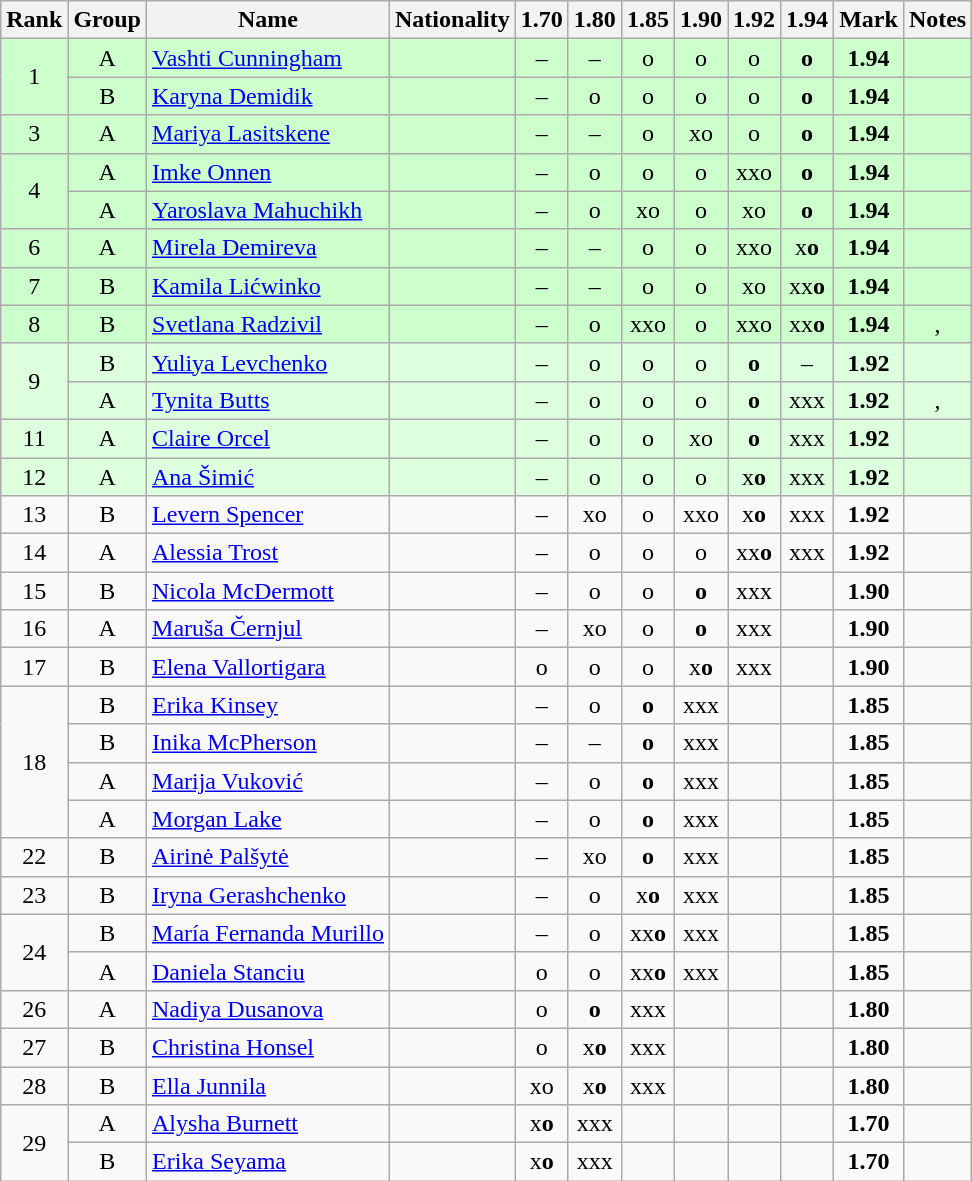<table class="wikitable sortable" style="text-align:center">
<tr>
<th>Rank</th>
<th>Group</th>
<th>Name</th>
<th>Nationality</th>
<th>1.70</th>
<th>1.80</th>
<th>1.85</th>
<th>1.90</th>
<th>1.92</th>
<th>1.94</th>
<th>Mark</th>
<th>Notes</th>
</tr>
<tr bgcolor=ccffcc>
<td rowspan=2>1</td>
<td>A</td>
<td align=left><a href='#'>Vashti Cunningham</a></td>
<td align=left></td>
<td>–</td>
<td>–</td>
<td>o</td>
<td>o</td>
<td>o</td>
<td><strong>o</strong></td>
<td><strong>1.94</strong></td>
<td></td>
</tr>
<tr bgcolor=ccffcc>
<td>B</td>
<td align=left><a href='#'>Karyna Demidik</a></td>
<td align=left></td>
<td>–</td>
<td>o</td>
<td>o</td>
<td>o</td>
<td>o</td>
<td><strong>o</strong></td>
<td><strong>1.94</strong></td>
<td></td>
</tr>
<tr bgcolor=ccffcc>
<td>3</td>
<td>A</td>
<td align=left><a href='#'>Mariya Lasitskene</a></td>
<td align=left></td>
<td>–</td>
<td>–</td>
<td>o</td>
<td>xo</td>
<td>o</td>
<td><strong>o</strong></td>
<td><strong>1.94</strong></td>
<td></td>
</tr>
<tr bgcolor=ccffcc>
<td rowspan=2>4</td>
<td>A</td>
<td align=left><a href='#'>Imke Onnen</a></td>
<td align=left></td>
<td>–</td>
<td>o</td>
<td>o</td>
<td>o</td>
<td>xxo</td>
<td><strong>o</strong></td>
<td><strong>1.94</strong></td>
<td></td>
</tr>
<tr bgcolor=ccffcc>
<td>A</td>
<td align=left><a href='#'>Yaroslava Mahuchikh</a></td>
<td align=left></td>
<td>–</td>
<td>o</td>
<td>xo</td>
<td>o</td>
<td>xo</td>
<td><strong>o</strong></td>
<td><strong>1.94</strong></td>
<td></td>
</tr>
<tr bgcolor=ccffcc>
<td>6</td>
<td>A</td>
<td align=left><a href='#'>Mirela Demireva</a></td>
<td align=left></td>
<td>–</td>
<td>–</td>
<td>o</td>
<td>o</td>
<td>xxo</td>
<td>x<strong>o</strong></td>
<td><strong>1.94</strong></td>
<td></td>
</tr>
<tr bgcolor=ccffcc>
<td>7</td>
<td>B</td>
<td align=left><a href='#'>Kamila Lićwinko</a></td>
<td align=left></td>
<td>–</td>
<td>–</td>
<td>o</td>
<td>o</td>
<td>xo</td>
<td>xx<strong>o</strong></td>
<td><strong>1.94</strong></td>
<td></td>
</tr>
<tr bgcolor=ccffcc>
<td>8</td>
<td>B</td>
<td align=left><a href='#'>Svetlana Radzivil</a></td>
<td align=left></td>
<td>–</td>
<td>o</td>
<td>xxo</td>
<td>o</td>
<td>xxo</td>
<td>xx<strong>o</strong></td>
<td><strong>1.94</strong></td>
<td>, </td>
</tr>
<tr bgcolor=ddffdd>
<td rowspan=2>9</td>
<td>B</td>
<td align=left><a href='#'>Yuliya Levchenko</a></td>
<td align=left></td>
<td>–</td>
<td>o</td>
<td>o</td>
<td>o</td>
<td><strong>o</strong></td>
<td>–</td>
<td><strong>1.92</strong></td>
<td></td>
</tr>
<tr bgcolor=ddffdd>
<td>A</td>
<td align=left><a href='#'>Tynita Butts</a></td>
<td align=left></td>
<td>–</td>
<td>o</td>
<td>o</td>
<td>o</td>
<td><strong>o</strong></td>
<td>xxx</td>
<td><strong>1.92</strong></td>
<td>, </td>
</tr>
<tr bgcolor=ddffdd>
<td>11</td>
<td>A</td>
<td align=left><a href='#'>Claire Orcel</a></td>
<td align=left></td>
<td>–</td>
<td>o</td>
<td>o</td>
<td>xo</td>
<td><strong>o</strong></td>
<td>xxx</td>
<td><strong>1.92</strong></td>
<td></td>
</tr>
<tr bgcolor=ddffdd>
<td>12</td>
<td>A</td>
<td align=left><a href='#'>Ana Šimić</a></td>
<td align=left></td>
<td>–</td>
<td>o</td>
<td>o</td>
<td>o</td>
<td>x<strong>o</strong></td>
<td>xxx</td>
<td><strong>1.92</strong></td>
<td></td>
</tr>
<tr>
<td>13</td>
<td>B</td>
<td align=left><a href='#'>Levern Spencer</a></td>
<td align=left></td>
<td>–</td>
<td>xo</td>
<td>o</td>
<td>xxo</td>
<td>x<strong>o</strong></td>
<td>xxx</td>
<td><strong>1.92</strong></td>
<td></td>
</tr>
<tr>
<td>14</td>
<td>A</td>
<td align=left><a href='#'>Alessia Trost</a></td>
<td align=left></td>
<td>–</td>
<td>o</td>
<td>o</td>
<td>o</td>
<td>xx<strong>o</strong></td>
<td>xxx</td>
<td><strong>1.92</strong></td>
<td></td>
</tr>
<tr>
<td>15</td>
<td>B</td>
<td align=left><a href='#'>Nicola McDermott</a></td>
<td align=left></td>
<td>–</td>
<td>o</td>
<td>o</td>
<td><strong>o</strong></td>
<td>xxx</td>
<td></td>
<td><strong>1.90</strong></td>
<td></td>
</tr>
<tr>
<td>16</td>
<td>A</td>
<td align=left><a href='#'>Maruša Černjul</a></td>
<td align=left></td>
<td>–</td>
<td>xo</td>
<td>o</td>
<td><strong>o</strong></td>
<td>xxx</td>
<td></td>
<td><strong>1.90</strong></td>
<td></td>
</tr>
<tr>
<td>17</td>
<td>B</td>
<td align=left><a href='#'>Elena Vallortigara</a></td>
<td align=left></td>
<td>o</td>
<td>o</td>
<td>o</td>
<td>x<strong>o</strong></td>
<td>xxx</td>
<td></td>
<td><strong>1.90</strong></td>
<td></td>
</tr>
<tr>
<td rowspan=4>18</td>
<td>B</td>
<td align=left><a href='#'>Erika Kinsey</a></td>
<td align=left></td>
<td>–</td>
<td>o</td>
<td><strong>o</strong></td>
<td>xxx</td>
<td></td>
<td></td>
<td><strong>1.85</strong></td>
<td></td>
</tr>
<tr>
<td>B</td>
<td align=left><a href='#'>Inika McPherson</a></td>
<td align=left></td>
<td>–</td>
<td>–</td>
<td><strong>o</strong></td>
<td>xxx</td>
<td></td>
<td></td>
<td><strong>1.85</strong></td>
<td></td>
</tr>
<tr>
<td>A</td>
<td align=left><a href='#'>Marija Vuković</a></td>
<td align=left></td>
<td>–</td>
<td>o</td>
<td><strong>o</strong></td>
<td>xxx</td>
<td></td>
<td></td>
<td><strong>1.85</strong></td>
<td></td>
</tr>
<tr>
<td>A</td>
<td align=left><a href='#'>Morgan Lake</a></td>
<td align=left></td>
<td>–</td>
<td>o</td>
<td><strong>o</strong></td>
<td>xxx</td>
<td></td>
<td></td>
<td><strong>1.85</strong></td>
<td></td>
</tr>
<tr>
<td>22</td>
<td>B</td>
<td align=left><a href='#'>Airinė Palšytė</a></td>
<td align=left></td>
<td>–</td>
<td>xo</td>
<td><strong>o</strong></td>
<td>xxx</td>
<td></td>
<td></td>
<td><strong>1.85</strong></td>
<td></td>
</tr>
<tr>
<td>23</td>
<td>B</td>
<td align=left><a href='#'>Iryna Gerashchenko</a></td>
<td align=left></td>
<td>–</td>
<td>o</td>
<td>x<strong>o</strong></td>
<td>xxx</td>
<td></td>
<td></td>
<td><strong>1.85</strong></td>
<td></td>
</tr>
<tr>
<td rowspan=2>24</td>
<td>B</td>
<td align=left><a href='#'>María Fernanda Murillo</a></td>
<td align=left></td>
<td>–</td>
<td>o</td>
<td>xx<strong>o</strong></td>
<td>xxx</td>
<td></td>
<td></td>
<td><strong>1.85</strong></td>
<td></td>
</tr>
<tr>
<td>A</td>
<td align=left><a href='#'>Daniela Stanciu</a></td>
<td align=left></td>
<td>o</td>
<td>o</td>
<td>xx<strong>o</strong></td>
<td>xxx</td>
<td></td>
<td></td>
<td><strong>1.85</strong></td>
<td></td>
</tr>
<tr>
<td>26</td>
<td>A</td>
<td align=left><a href='#'>Nadiya Dusanova</a></td>
<td align=left></td>
<td>o</td>
<td><strong>o</strong></td>
<td>xxx</td>
<td></td>
<td></td>
<td></td>
<td><strong>1.80</strong></td>
<td></td>
</tr>
<tr>
<td>27</td>
<td>B</td>
<td align=left><a href='#'>Christina Honsel</a></td>
<td align=left></td>
<td>o</td>
<td>x<strong>o</strong></td>
<td>xxx</td>
<td></td>
<td></td>
<td></td>
<td><strong>1.80</strong></td>
<td></td>
</tr>
<tr>
<td>28</td>
<td>B</td>
<td align=left><a href='#'>Ella Junnila</a></td>
<td align=left></td>
<td>xo</td>
<td>x<strong>o</strong></td>
<td>xxx</td>
<td></td>
<td></td>
<td></td>
<td><strong>1.80</strong></td>
<td></td>
</tr>
<tr>
<td rowspan=2>29</td>
<td>A</td>
<td align=left><a href='#'>Alysha Burnett</a></td>
<td align=left></td>
<td>x<strong>o</strong></td>
<td>xxx</td>
<td></td>
<td></td>
<td></td>
<td></td>
<td><strong>1.70</strong></td>
<td></td>
</tr>
<tr>
<td>B</td>
<td align=left><a href='#'>Erika Seyama</a></td>
<td align=left></td>
<td>x<strong>o</strong></td>
<td>xxx</td>
<td></td>
<td></td>
<td></td>
<td></td>
<td><strong>1.70</strong></td>
<td></td>
</tr>
</table>
